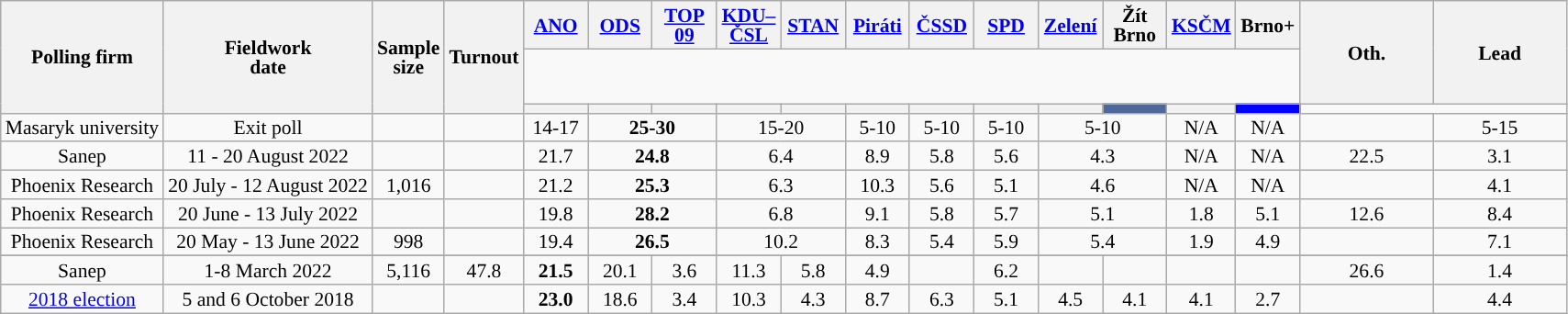<table class="wikitable mw-collapsible sortable" style="text-align:center;font-size:90%;line-height:14px;">
<tr>
<th rowspan="3">Polling firm</th>
<th rowspan="3">Fieldwork<br>date</th>
<th rowspan="3">Sample<br>size</th>
<th rowspan="3">Turnout</th>
<th class="unsortable" style="width:40px;"><a href='#'>ANO</a></th>
<th class="unsortable" style="width:40px;"><a href='#'>ODS</a></th>
<th class="unsortable" style="width:40px;"><a href='#'>TOP 09</a></th>
<th class="unsortable" style="width:40px;"><a href='#'>KDU–<br>ČSL</a></th>
<th class="unsortable" style="width:40px;"><a href='#'>STAN</a></th>
<th class="unsortable" style="width:40px;"><a href='#'>Piráti</a></th>
<th class="unsortable" style="width:40px;"><a href='#'>ČSSD</a></th>
<th class="unsortable" style="width:40px;"><a href='#'>SPD</a></th>
<th class="unsortable" style="width:40px;"><a href='#'>Zelení</a></th>
<th class="unsortable" style="width:40px;">Žít Brno</th>
<th class="unsortable" style="width:40px;"><a href='#'>KSČM</a></th>
<th class="unsortable" style="width:40px;">Brno+</th>
<th style="width:90px;" rowspan="2">Oth.</th>
<th style="width:90px;" rowspan="2">Lead</th>
</tr>
<tr style="height:40px;">
</tr>
<tr>
<th class="unsortable" style="color:inherit;background:"></th>
<th class="unsortable" style="color:inherit;background:"></th>
<th class="unsortable" style="color:inherit;background:"></th>
<th class="unsortable" style="color:inherit;background:"></th>
<th class="unsortable" style="color:inherit;background:"></th>
<th class="unsortable" style="color:inherit;background:"></th>
<th class="unsortable" style="color:inherit;background:"></th>
<th class="unsortable" style="color:inherit;background:"></th>
<th class="unsortable" style="color:inherit;background:"></th>
<th class="unsortable" style="color:inherit;background:#4F689A;"></th>
<th class="unsortable" style="color:inherit;background:"></th>
<th class="unsortable" style="color:inherit;background:blue;"></th>
</tr>
<tr>
<td>Masaryk university</td>
<td>Exit poll</td>
<td></td>
<td></td>
<td>14-17</td>
<td colspan="2" ><strong>25-30</strong></td>
<td colspan="2">15-20</td>
<td>5-10</td>
<td>5-10</td>
<td>5-10</td>
<td colspan="2">5-10</td>
<td>N/A</td>
<td>N/A</td>
<td></td>
<td style="background:">5-15</td>
</tr>
<tr>
<td>Sanep</td>
<td>11 - 20 August 2022</td>
<td></td>
<td></td>
<td>21.7</td>
<td colspan="2" ><strong>24.8</strong></td>
<td colspan="2">6.4</td>
<td>8.9</td>
<td>5.8</td>
<td>5.6</td>
<td colspan="2">4.3</td>
<td>N/A</td>
<td>N/A</td>
<td>22.5</td>
<td style="background:">3.1</td>
</tr>
<tr>
<td>Phoenix Research</td>
<td>20 July - 12 August 2022</td>
<td>1,016</td>
<td></td>
<td>21.2</td>
<td colspan="2" ><strong>25.3</strong></td>
<td colspan="2">6.3</td>
<td>10.3</td>
<td>5.6</td>
<td>5.1</td>
<td colspan="2">4.6</td>
<td>N/A</td>
<td>N/A</td>
<td></td>
<td style="background:">4.1</td>
</tr>
<tr>
<td>Phoenix Research</td>
<td>20 June - 13 July 2022</td>
<td></td>
<td></td>
<td>19.8</td>
<td colspan="2" ><strong>28.2</strong></td>
<td colspan="2">6.8</td>
<td>9.1</td>
<td>5.8</td>
<td>5.7</td>
<td colspan="2">5.1</td>
<td>1.8</td>
<td>5.1</td>
<td>12.6</td>
<td style="background:">8.4</td>
</tr>
<tr>
<td>Phoenix Research</td>
<td>20 May - 13 June 2022</td>
<td>998</td>
<td></td>
<td>19.4</td>
<td colspan="2" ><strong>26.5</strong></td>
<td colspan="2">10.2</td>
<td>8.3</td>
<td>5.4</td>
<td>5.9</td>
<td colspan="2">5.4</td>
<td>1.9</td>
<td>4.9</td>
<td></td>
<td style="background:">7.1</td>
</tr>
<tr>
</tr>
<tr>
<td>Sanep</td>
<td>1-8 March 2022</td>
<td>5,116</td>
<td>47.8</td>
<td><strong>21.5</strong></td>
<td>20.1</td>
<td>3.6</td>
<td>11.3</td>
<td>5.8</td>
<td>4.9</td>
<td></td>
<td>6.2</td>
<td></td>
<td></td>
<td></td>
<td></td>
<td>26.6</td>
<td style="background:">1.4</td>
</tr>
<tr>
<td><a href='#'>2018 election</a></td>
<td>5 and 6 October 2018</td>
<td></td>
<td></td>
<td><strong>23.0</strong></td>
<td>18.6</td>
<td>3.4</td>
<td>10.3</td>
<td>4.3</td>
<td>8.7</td>
<td>6.3</td>
<td>5.1</td>
<td>4.5</td>
<td>4.1</td>
<td>4.1</td>
<td>2.7</td>
<td></td>
<td style="background:">4.4</td>
</tr>
</table>
